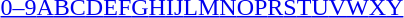<table id="toc" class="toc" summary="Class">
<tr>
<th></th>
</tr>
<tr>
<td style="text-align:center;"><a href='#'>0–9</a><a href='#'>A</a><a href='#'>B</a><a href='#'>C</a><a href='#'>D</a><a href='#'>E</a><a href='#'>F</a><a href='#'>G</a><a href='#'>H</a><a href='#'>I</a><a href='#'>J</a><a href='#'>L</a><a href='#'>M</a><a href='#'>N</a><a href='#'>O</a><a href='#'>P</a><a href='#'>R</a><a href='#'>S</a><a href='#'>T</a><a href='#'>U</a><a href='#'>V</a><a href='#'>W</a><a href='#'>X</a><a href='#'>Y</a></td>
</tr>
</table>
